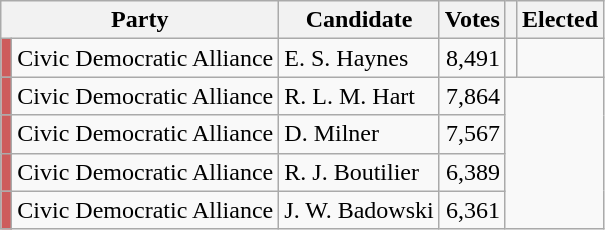<table class="wikitable">
<tr>
<th colspan="2">Party</th>
<th>Candidate</th>
<th>Votes</th>
<th></th>
<th>Elected<br>

</th>
</tr>
<tr>
<td bgcolor="indianred"></td>
<td>Civic Democratic Alliance</td>
<td>E. S. Haynes</td>
<td align="right">8,491</td>
<td></td>
<td align="center"><br>
</td>
</tr>
<tr>
<td bgcolor="indianred"></td>
<td>Civic Democratic Alliance</td>
<td>R. L. M. Hart</td>
<td align="right">7,864</td>
</tr>
<tr>
<td bgcolor="indianred"></td>
<td>Civic Democratic Alliance</td>
<td>D. Milner</td>
<td align="right">7,567</td>
</tr>
<tr>
<td bgcolor="indianred"></td>
<td>Civic Democratic Alliance</td>
<td>R. J. Boutilier</td>
<td align="right">6,389</td>
</tr>
<tr>
<td bgcolor="indianred"></td>
<td>Civic Democratic Alliance</td>
<td>J. W. Badowski</td>
<td align="right">6,361</td>
</tr>
</table>
